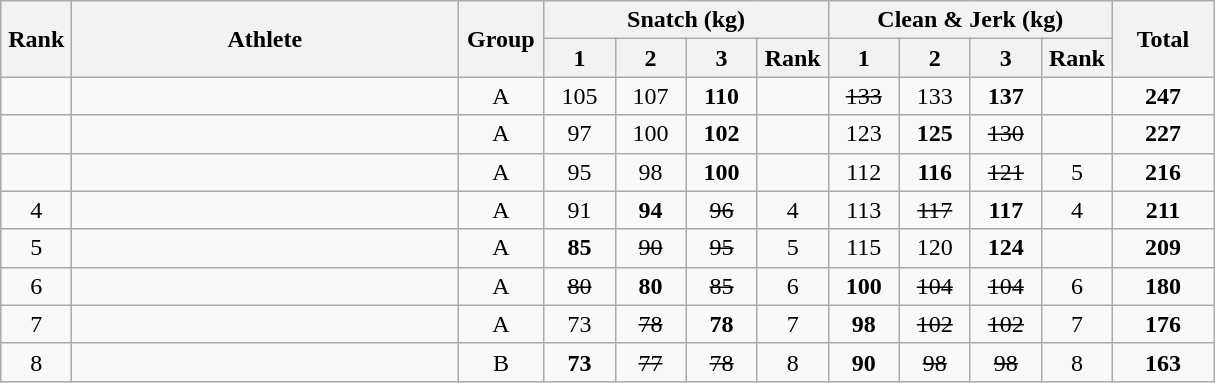<table class = "wikitable" style="text-align:center;">
<tr>
<th rowspan=2 width=40>Rank</th>
<th rowspan=2 width=250>Athlete</th>
<th rowspan=2 width=50>Group</th>
<th colspan=4>Snatch (kg)</th>
<th colspan=4>Clean & Jerk (kg)</th>
<th rowspan=2 width=60>Total</th>
</tr>
<tr>
<th width=40>1</th>
<th width=40>2</th>
<th width=40>3</th>
<th width=40>Rank</th>
<th width=40>1</th>
<th width=40>2</th>
<th width=40>3</th>
<th width=40>Rank</th>
</tr>
<tr>
<td></td>
<td align=left></td>
<td>A</td>
<td>105</td>
<td>107</td>
<td><strong>110</strong></td>
<td></td>
<td><s>133</s></td>
<td>133</td>
<td><strong>137</strong></td>
<td></td>
<td><strong>247</strong></td>
</tr>
<tr>
<td></td>
<td align=left></td>
<td>A</td>
<td>97</td>
<td>100</td>
<td><strong>102</strong></td>
<td></td>
<td>123</td>
<td><strong>125</strong></td>
<td><s>130</s></td>
<td></td>
<td><strong>227</strong></td>
</tr>
<tr>
<td></td>
<td align=left></td>
<td>A</td>
<td>95</td>
<td>98</td>
<td><strong>100</strong></td>
<td></td>
<td>112</td>
<td><strong>116</strong></td>
<td><s>121</s></td>
<td>5</td>
<td><strong>216</strong></td>
</tr>
<tr>
<td>4</td>
<td align=left></td>
<td>A</td>
<td>91</td>
<td><strong>94</strong></td>
<td><s>96</s></td>
<td>4</td>
<td>113</td>
<td><s>117</s></td>
<td><strong>117</strong></td>
<td>4</td>
<td><strong>211</strong></td>
</tr>
<tr>
<td>5</td>
<td align=left></td>
<td>A</td>
<td><strong>85</strong></td>
<td><s>90</s></td>
<td><s>95</s></td>
<td>5</td>
<td>115</td>
<td>120</td>
<td><strong>124</strong></td>
<td></td>
<td><strong>209</strong></td>
</tr>
<tr>
<td>6</td>
<td align=left></td>
<td>A</td>
<td><s>80</s></td>
<td><strong>80</strong></td>
<td><s>85</s></td>
<td>6</td>
<td><strong>100</strong></td>
<td><s>104</s></td>
<td><s>104</s></td>
<td>6</td>
<td><strong>180</strong></td>
</tr>
<tr>
<td>7</td>
<td align=left></td>
<td>A</td>
<td>73</td>
<td><s>78</s></td>
<td><strong>78</strong></td>
<td>7</td>
<td><strong>98</strong></td>
<td><s>102</s></td>
<td><s>102</s></td>
<td>7</td>
<td><strong>176</strong></td>
</tr>
<tr>
<td>8</td>
<td align=left></td>
<td>B</td>
<td><strong>73</strong></td>
<td><s>77</s></td>
<td><s>78</s></td>
<td>8</td>
<td><strong>90</strong></td>
<td><s>98</s></td>
<td><s>98</s></td>
<td>8</td>
<td><strong>163</strong></td>
</tr>
</table>
